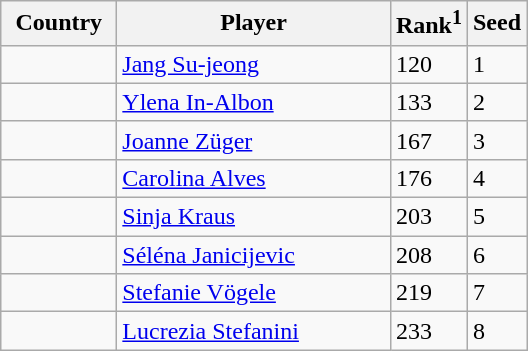<table class="sortable wikitable">
<tr>
<th width="70">Country</th>
<th width="175">Player</th>
<th>Rank<sup>1</sup></th>
<th>Seed</th>
</tr>
<tr>
<td></td>
<td><a href='#'>Jang Su-jeong</a></td>
<td>120</td>
<td>1</td>
</tr>
<tr>
<td></td>
<td><a href='#'>Ylena In-Albon</a></td>
<td>133</td>
<td>2</td>
</tr>
<tr>
<td></td>
<td><a href='#'>Joanne Züger</a></td>
<td>167</td>
<td>3</td>
</tr>
<tr>
<td></td>
<td><a href='#'>Carolina Alves</a></td>
<td>176</td>
<td>4</td>
</tr>
<tr>
<td></td>
<td><a href='#'>Sinja Kraus</a></td>
<td>203</td>
<td>5</td>
</tr>
<tr>
<td></td>
<td><a href='#'>Séléna Janicijevic</a></td>
<td>208</td>
<td>6</td>
</tr>
<tr>
<td></td>
<td><a href='#'>Stefanie Vögele</a></td>
<td>219</td>
<td>7</td>
</tr>
<tr>
<td></td>
<td><a href='#'>Lucrezia Stefanini</a></td>
<td>233</td>
<td>8</td>
</tr>
</table>
